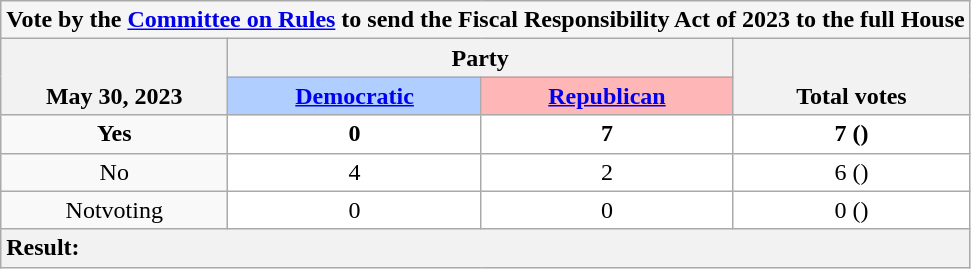<table class="wikitable" style="text-align:center">
<tr>
<th colspan=5 style="background:#f5f5f5">Vote by the <a href='#'>Committee on Rules</a> to send the Fiscal Responsibility Act of 2023 to the full House</th>
</tr>
<tr style="vertical-align:bottom;">
<th rowspan=2 style="width: 9em;">May 30, 2023</th>
<th colspan=2>Party</th>
<th rowspan=2>Total votes</th>
</tr>
<tr style="vertical-align:bottom;">
<th style="background-color:#b0ceff;"><a href='#'>Democratic</a></th>
<th style="background-color:#ffb6b6;"><a href='#'>Republican</a></th>
</tr>
<tr>
<td><strong>Yes</strong></td>
<td style="background:#ffffff"><strong>0</strong></td>
<td style="background:#ffffff"><strong>7</strong></td>
<td style="background:#ffffff"><strong>7 ()</strong></td>
</tr>
<tr>
<td>No</td>
<td style="background:#ffffff">4</td>
<td style="background:#ffffff">2</td>
<td style="background:#ffffff">6 ()</td>
</tr>
<tr>
<td>Notvoting</td>
<td style="background:#ffffff">0</td>
<td style="background:#ffffff">0</td>
<td style="background:#ffffff">0  ()</td>
</tr>
<tr>
<th colspan=5 style="text-align:left;">Result: </th>
</tr>
</table>
